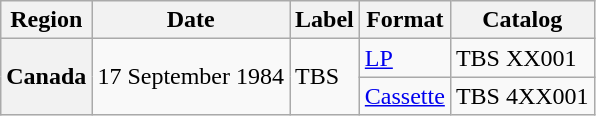<table class="wikitable plainrowheaders">
<tr>
<th>Region</th>
<th>Date</th>
<th>Label</th>
<th>Format</th>
<th>Catalog</th>
</tr>
<tr>
<th scope="row" rowspan="2">Canada</th>
<td rowspan="2">17 September 1984</td>
<td rowspan="2">TBS</td>
<td><a href='#'>LP</a></td>
<td>TBS XX001</td>
</tr>
<tr>
<td><a href='#'>Cassette</a></td>
<td>TBS 4XX001</td>
</tr>
</table>
